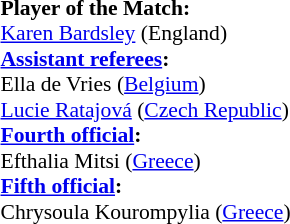<table width=50% style="font-size: 90%">
<tr>
<td><br><strong>Player of the Match:</strong>
<br><a href='#'>Karen Bardsley</a> (England)<br><strong><a href='#'>Assistant referees</a>:</strong>
<br>Ella de Vries (<a href='#'>Belgium</a>)
<br><a href='#'>Lucie Ratajová</a> (<a href='#'>Czech Republic</a>)
<br><strong><a href='#'>Fourth official</a>:</strong>
<br>Efthalia Mitsi (<a href='#'>Greece</a>)
<br><strong><a href='#'>Fifth official</a>:</strong>
<br>Chrysoula Kourompylia (<a href='#'>Greece</a>)</td>
</tr>
</table>
